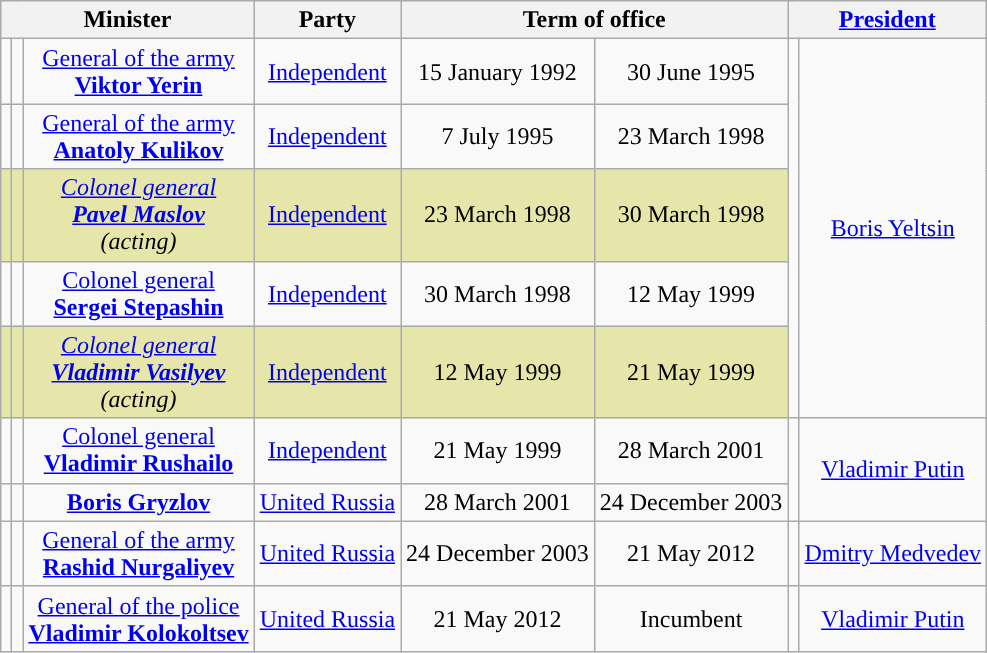<table class="wikitable" style="text-align:center;">
<tr>
<th colspan=3>Minister</th>
<th>Party</th>
<th colspan=2>Term of office</th>
<th colspan=2><a href='#'>President</a></th>
</tr>
<tr>
<td style="background:"></td>
<td></td>
<td><a href='#'>General of the army</a><br><strong><a href='#'>Viktor Yerin</a></strong></td>
<td><a href='#'>Independent</a></td>
<td>15 January 1992</td>
<td>30 June 1995</td>
<td rowspan=6 style="background:"></td>
<td rowspan=6><a href='#'>Boris Yeltsin</a></td>
</tr>
<tr>
<td style="background:"></td>
<td></td>
<td><a href='#'>General of the army</a><br><strong><a href='#'>Anatoly Kulikov</a></strong></td>
<td><a href='#'>Independent</a></td>
<td>7 July 1995</td>
<td>23 March 1998</td>
</tr>
<tr bgcolor=#E6E6AA>
<td style="background:"></td>
<td></td>
<td><em><a href='#'>Colonel general</a><br><strong><a href='#'>Pavel Maslov</a></strong><br>(acting)</em></td>
<td><a href='#'>Independent</a></td>
<td>23 March 1998</td>
<td>30 March 1998</td>
</tr>
<tr>
<td style="background:"></td>
<td></td>
<td><a href='#'>Colonel general</a><br><strong><a href='#'>Sergei Stepashin</a></strong></td>
<td><a href='#'>Independent</a></td>
<td>30 March 1998</td>
<td>12 May 1999</td>
</tr>
<tr bgcolor=#E6E6AA>
<td style="background:"></td>
<td></td>
<td><em><a href='#'>Colonel general</a><br><strong><a href='#'>Vladimir Vasilyev</a></strong><br>(acting)</em></td>
<td><a href='#'>Independent</a></td>
<td>12 May 1999</td>
<td>21 May 1999</td>
</tr>
<tr>
<td rowspan=2 style="background:"></td>
<td rowspan=2></td>
<td rowspan=2><a href='#'>Colonel general</a><br><strong><a href='#'>Vladimir Rushailo</a></strong></td>
<td rowspan=2><a href='#'>Independent</a></td>
<td rowspan=2>21 May 1999</td>
<td rowspan=2>28 March 2001</td>
</tr>
<tr>
<td rowspan=3 style="background:"></td>
<td rowspan=3><a href='#'>Vladimir Putin</a></td>
</tr>
<tr>
<td style="background:"></td>
<td></td>
<td><strong><a href='#'>Boris Gryzlov</a></strong></td>
<td><a href='#'>United Russia</a></td>
<td>28 March 2001</td>
<td>24 December 2003</td>
</tr>
<tr>
<td rowspan=2 style="background:"></td>
<td rowspan=2></td>
<td rowspan=2><a href='#'>General of the army</a><br><strong><a href='#'>Rashid Nurgaliyev</a></strong></td>
<td rowspan=2><a href='#'>United Russia</a></td>
<td rowspan=2>24 December 2003</td>
<td rowspan=2>21 May 2012</td>
</tr>
<tr>
<td style="background:"></td>
<td><a href='#'>Dmitry Medvedev</a></td>
</tr>
<tr>
<td style="background:"></td>
<td></td>
<td><a href='#'>General of the police</a><br><strong><a href='#'>Vladimir Kolokoltsev</a></strong></td>
<td><a href='#'>United Russia</a></td>
<td>21 May 2012</td>
<td>Incumbent</td>
<td style="background:"></td>
<td><a href='#'>Vladimir Putin</a></td>
</tr>
</table>
